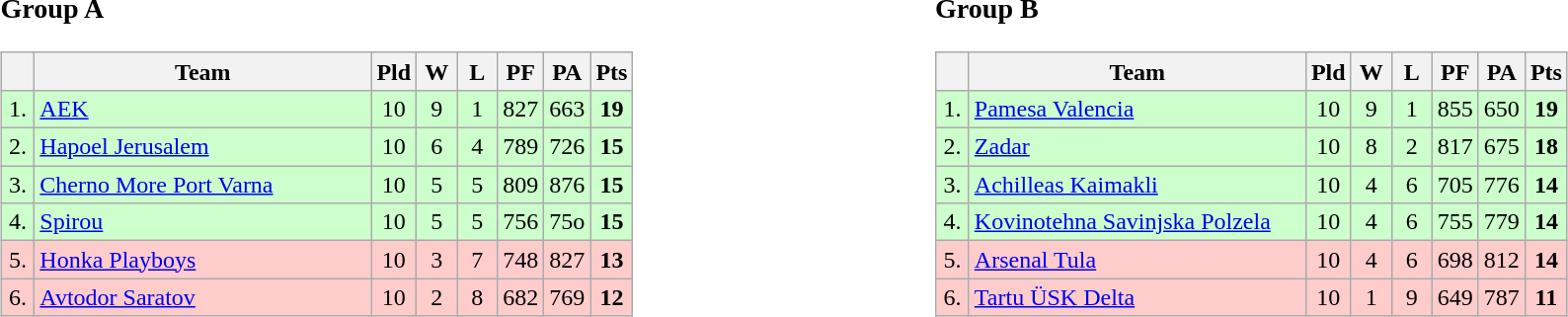<table>
<tr>
<td style="vertical-align:top; width:33%;"><br><h3>Group A</h3><table class=wikitable style="text-align:center">
<tr>
<th width=15></th>
<th width=220>Team</th>
<th width=20>Pld</th>
<th width=20>W</th>
<th width=20>L</th>
<th width=20>PF</th>
<th width=20>PA</th>
<th width=20>Pts</th>
</tr>
<tr bgcolor=#ccffcc>
<td>1.</td>
<td align=left> <a href='#'>AEK</a></td>
<td>10</td>
<td>9</td>
<td>1</td>
<td>827</td>
<td>663</td>
<td><strong>19</strong></td>
</tr>
<tr bgcolor=#ccffcc>
<td>2.</td>
<td align=left> <a href='#'>Hapoel Jerusalem</a></td>
<td>10</td>
<td>6</td>
<td>4</td>
<td>789</td>
<td>726</td>
<td><strong>15</strong></td>
</tr>
<tr bgcolor=#ccffcc>
<td>3.</td>
<td align=left> <a href='#'>Cherno More Port Varna</a></td>
<td>10</td>
<td>5</td>
<td>5</td>
<td>809</td>
<td>876</td>
<td><strong>15</strong></td>
</tr>
<tr bgcolor=#ccffcc>
<td>4.</td>
<td align=left> <a href='#'>Spirou</a></td>
<td>10</td>
<td>5</td>
<td>5</td>
<td>756</td>
<td>75o</td>
<td><strong>15</strong></td>
</tr>
<tr bgcolor=#ffcccc>
<td>5.</td>
<td align=left> <a href='#'>Honka Playboys</a></td>
<td>10</td>
<td>3</td>
<td>7</td>
<td>748</td>
<td>827</td>
<td><strong>13</strong></td>
</tr>
<tr bgcolor=#ffcccc>
<td>6.</td>
<td align=left> <a href='#'>Avtodor Saratov</a></td>
<td>10</td>
<td>2</td>
<td>8</td>
<td>682</td>
<td>769</td>
<td><strong>12</strong></td>
</tr>
</table>
</td>
<td style="vertical-align:top; width:33%;"><br><h3>Group B</h3><table class=wikitable style="text-align:center">
<tr>
<th width=15></th>
<th width=220>Team</th>
<th width=20>Pld</th>
<th width=20>W</th>
<th width=20>L</th>
<th width=20>PF</th>
<th width=20>PA</th>
<th width=20>Pts</th>
</tr>
<tr bgcolor=#ccffcc>
<td>1.</td>
<td align=left> <a href='#'>Pamesa Valencia</a></td>
<td>10</td>
<td>9</td>
<td>1</td>
<td>855</td>
<td>650</td>
<td><strong>19</strong></td>
</tr>
<tr bgcolor=#ccffcc>
<td>2.</td>
<td align=left> <a href='#'>Zadar</a></td>
<td>10</td>
<td>8</td>
<td>2</td>
<td>817</td>
<td>675</td>
<td><strong>18</strong></td>
</tr>
<tr bgcolor=#ccffcc>
<td>3.</td>
<td align=left> <a href='#'>Achilleas Kaimakli</a></td>
<td>10</td>
<td>4</td>
<td>6</td>
<td>705</td>
<td>776</td>
<td><strong>14</strong></td>
</tr>
<tr bgcolor=#ccffcc>
<td>4.</td>
<td align=left> <a href='#'>Kovinotehna Savinjska Polzela</a></td>
<td>10</td>
<td>4</td>
<td>6</td>
<td>755</td>
<td>779</td>
<td><strong>14</strong></td>
</tr>
<tr bgcolor=#ffcccc>
<td>5.</td>
<td align=left> <a href='#'>Arsenal Tula</a></td>
<td>10</td>
<td>4</td>
<td>6</td>
<td>698</td>
<td>812</td>
<td><strong>14</strong></td>
</tr>
<tr bgcolor=#ffcccc>
<td>6.</td>
<td align=left> <a href='#'>Tartu ÜSK Delta</a></td>
<td>10</td>
<td>1</td>
<td>9</td>
<td>649</td>
<td>787</td>
<td><strong>11</strong></td>
</tr>
</table>
</td>
</tr>
</table>
